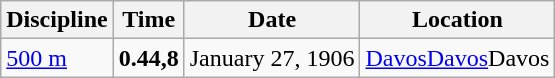<table class='wikitable'>
<tr>
<th>Discipline</th>
<th>Time</th>
<th>Date</th>
<th>Location</th>
</tr>
<tr>
<td><a href='#'>500 m</a></td>
<td><strong>0.44,8</strong></td>
<td>January 27, 1906</td>
<td align=left> <a href='#'>DavosDavos</a>Davos</td>
</tr>
</table>
